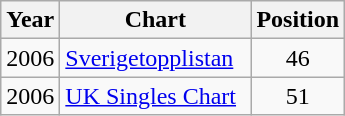<table class="wikitable editable">
<tr>
<th>Year</th>
<th width="120">Chart</th>
<th>Position</th>
</tr>
<tr>
<td>2006</td>
<td><a href='#'>Sverigetopplistan</a></td>
<td align="center">46</td>
</tr>
<tr>
<td>2006</td>
<td><a href='#'>UK Singles Chart</a></td>
<td align="center">51</td>
</tr>
</table>
